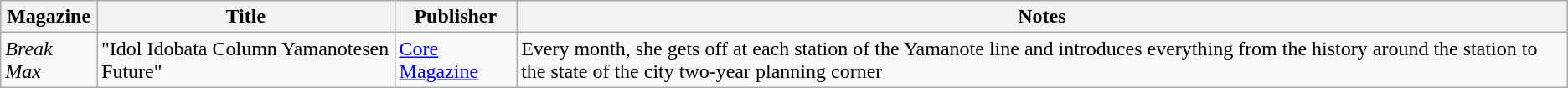<table class="wikitable">
<tr>
<th>Magazine</th>
<th>Title</th>
<th>Publisher</th>
<th>Notes</th>
</tr>
<tr>
<td><em>Break Max</em></td>
<td>"Idol Idobata Column Yamanotesen Future"</td>
<td><a href='#'>Core Magazine</a></td>
<td>Every month, she gets off at each station of the Yamanote line and introduces everything from the history around the station to the state of the city two-year planning corner</td>
</tr>
</table>
